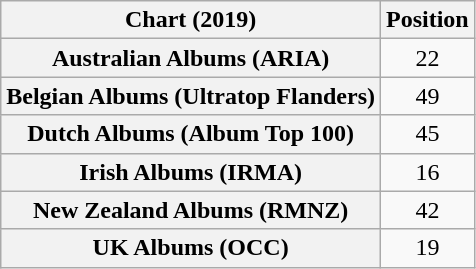<table class="wikitable sortable plainrowheaders" style="text-align:center">
<tr>
<th scope="col">Chart (2019)</th>
<th scope="col">Position</th>
</tr>
<tr>
<th scope="row">Australian Albums (ARIA)</th>
<td>22</td>
</tr>
<tr>
<th scope="row">Belgian Albums (Ultratop Flanders)</th>
<td>49</td>
</tr>
<tr>
<th scope="row">Dutch Albums (Album Top 100)</th>
<td>45</td>
</tr>
<tr>
<th scope="row">Irish Albums (IRMA)</th>
<td>16</td>
</tr>
<tr>
<th scope="row">New Zealand Albums (RMNZ)</th>
<td>42</td>
</tr>
<tr>
<th scope="row">UK Albums (OCC)</th>
<td>19</td>
</tr>
</table>
